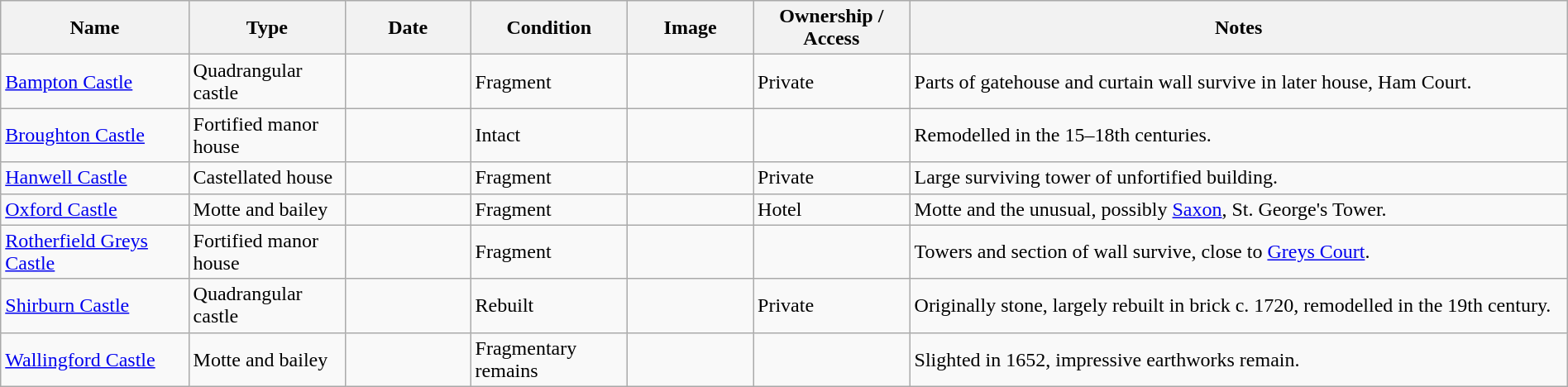<table class="wikitable sortable sticky-header" width="100%">
<tr>
<th width="12%">Name</th>
<th width="10%">Type</th>
<th width="8%">Date</th>
<th width="10%">Condition</th>
<th class="unsortable" width="94">Image</th>
<th width="10%">Ownership / Access</th>
<th class="unsortable">Notes</th>
</tr>
<tr>
<td><a href='#'>Bampton Castle</a></td>
<td>Quadrangular castle</td>
<td></td>
<td>Fragment</td>
<td></td>
<td>Private</td>
<td>Parts of gatehouse and curtain wall survive in later house, Ham Court.</td>
</tr>
<tr>
<td><a href='#'>Broughton Castle</a></td>
<td>Fortified manor house</td>
<td></td>
<td>Intact</td>
<td></td>
<td></td>
<td>Remodelled in the 15–18th centuries.</td>
</tr>
<tr>
<td><a href='#'>Hanwell Castle</a></td>
<td>Castellated house</td>
<td></td>
<td>Fragment</td>
<td></td>
<td>Private</td>
<td>Large surviving tower of unfortified building.</td>
</tr>
<tr>
<td><a href='#'>Oxford Castle</a></td>
<td>Motte and bailey</td>
<td></td>
<td>Fragment</td>
<td></td>
<td>Hotel</td>
<td>Motte and the unusual, possibly <a href='#'>Saxon</a>, St. George's Tower.</td>
</tr>
<tr>
<td><a href='#'>Rotherfield Greys Castle</a></td>
<td>Fortified manor house</td>
<td></td>
<td>Fragment</td>
<td></td>
<td></td>
<td>Towers and section of wall survive, close to <a href='#'>Greys Court</a>.</td>
</tr>
<tr>
<td><a href='#'>Shirburn Castle</a></td>
<td>Quadrangular castle</td>
<td></td>
<td>Rebuilt</td>
<td></td>
<td>Private</td>
<td>Originally stone, largely rebuilt in brick c. 1720, remodelled in the 19th century.</td>
</tr>
<tr>
<td><a href='#'>Wallingford Castle</a></td>
<td>Motte and bailey</td>
<td></td>
<td>Fragmentary remains</td>
<td></td>
<td></td>
<td>Slighted in 1652, impressive earthworks remain.</td>
</tr>
</table>
